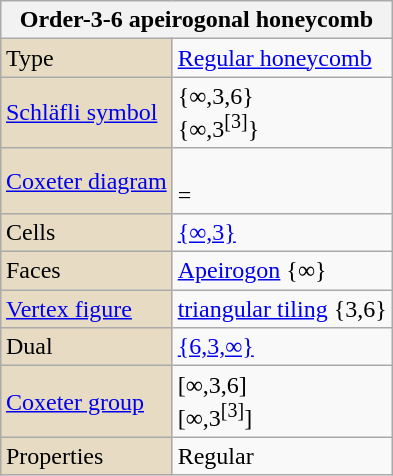<table class="wikitable" align="right" style="margin-left:10px">
<tr>
<th bgcolor=#e7dcc3 colspan=2>Order-3-6 apeirogonal honeycomb</th>
</tr>
<tr>
<td bgcolor=#e7dcc3>Type</td>
<td><a href='#'>Regular honeycomb</a></td>
</tr>
<tr>
<td bgcolor=#e7dcc3><a href='#'>Schläfli symbol</a></td>
<td>{∞,3,6}<br>{∞,3<sup>[3]</sup>}</td>
</tr>
<tr>
<td bgcolor=#e7dcc3><a href='#'>Coxeter diagram</a></td>
<td><br> = </td>
</tr>
<tr>
<td bgcolor=#e7dcc3>Cells</td>
<td><a href='#'>{∞,3}</a> </td>
</tr>
<tr>
<td bgcolor=#e7dcc3>Faces</td>
<td><a href='#'>Apeirogon</a> {∞}</td>
</tr>
<tr>
<td bgcolor=#e7dcc3><a href='#'>Vertex figure</a></td>
<td><a href='#'>triangular tiling</a> {3,6}</td>
</tr>
<tr>
<td bgcolor=#e7dcc3>Dual</td>
<td><a href='#'>{6,3,∞}</a></td>
</tr>
<tr>
<td bgcolor=#e7dcc3><a href='#'>Coxeter group</a></td>
<td>[∞,3,6]<br>[∞,3<sup>[3]</sup>]</td>
</tr>
<tr>
<td bgcolor=#e7dcc3>Properties</td>
<td>Regular</td>
</tr>
</table>
